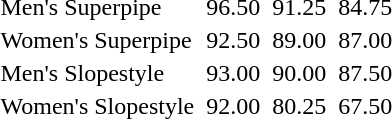<table>
<tr>
<td>Men's Superpipe</td>
<td></td>
<td>96.50</td>
<td></td>
<td>91.25</td>
<td></td>
<td>84.75</td>
</tr>
<tr>
<td>Women's Superpipe</td>
<td></td>
<td>92.50</td>
<td></td>
<td>89.00</td>
<td></td>
<td>87.00</td>
</tr>
<tr>
<td>Men's Slopestyle</td>
<td></td>
<td>93.00</td>
<td></td>
<td>90.00</td>
<td></td>
<td>87.50</td>
</tr>
<tr>
<td>Women's Slopestyle</td>
<td></td>
<td>92.00</td>
<td></td>
<td>80.25</td>
<td></td>
<td>67.50</td>
</tr>
</table>
